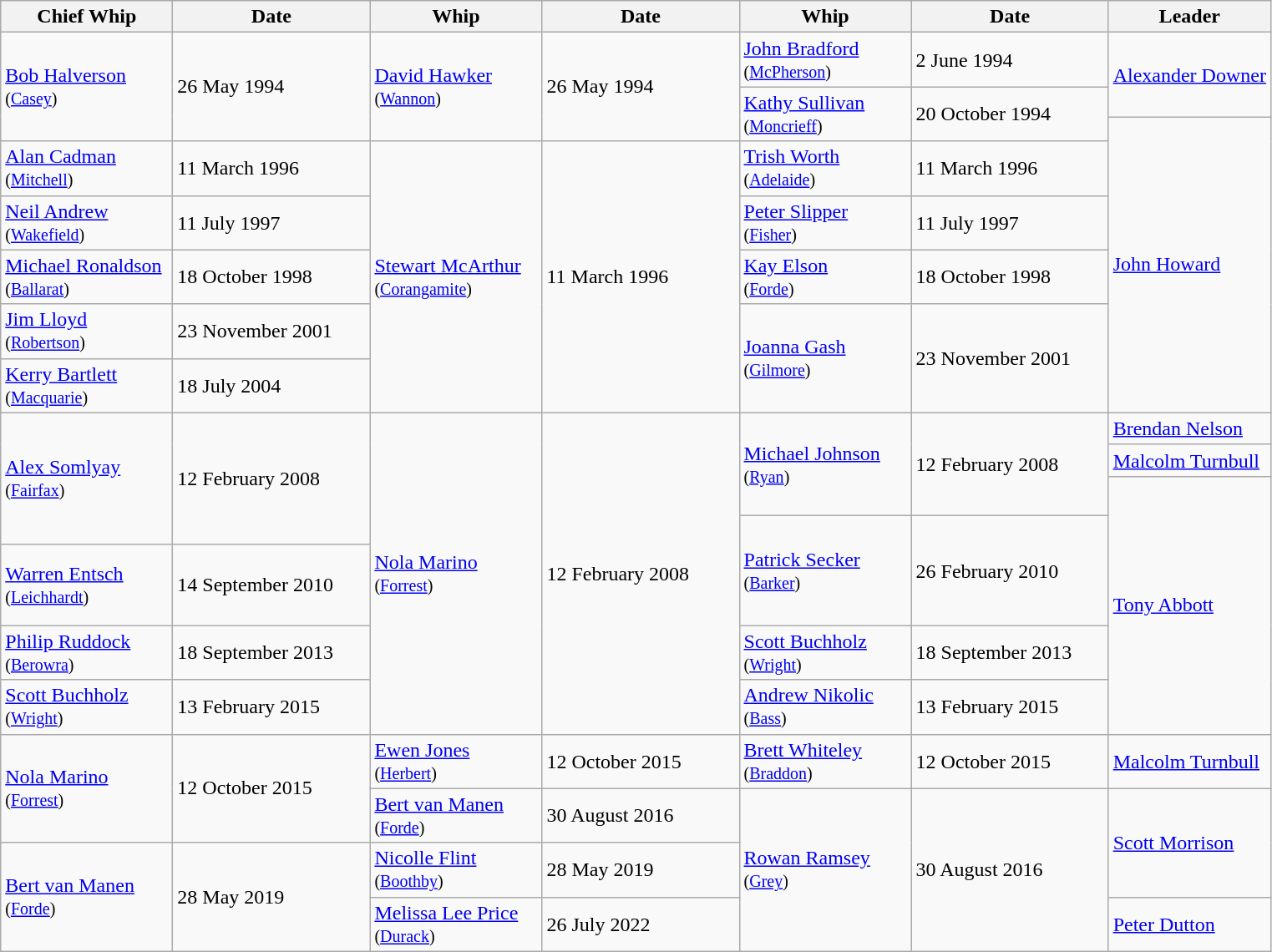<table class=wikitable>
<tr>
<th width=130px>Chief Whip</th>
<th width=150px>Date</th>
<th width=130px>Whip</th>
<th width=150px>Date</th>
<th width=130px>Whip</th>
<th width=150px>Date</th>
<th>Leader</th>
</tr>
<tr>
<td rowspan=3><a href='#'>Bob Halverson</a><br><small>(<a href='#'>Casey</a>)</small></td>
<td rowspan=3>26 May 1994</td>
<td rowspan=3><a href='#'>David Hawker</a><br><small>(<a href='#'>Wannon</a>)</small></td>
<td rowspan=3>26 May 1994</td>
<td><a href='#'>John Bradford</a><br><small>(<a href='#'>McPherson</a>)</small></td>
<td>2 June 1994</td>
<td rowspan=2 height=60px><a href='#'>Alexander Downer</a></td>
</tr>
<tr>
<td rowspan=2><a href='#'>Kathy Sullivan</a><br><small>(<a href='#'>Moncrieff</a>)</small></td>
<td rowspan=2>20 October 1994</td>
</tr>
<tr>
<td rowspan=6><a href='#'>John Howard</a></td>
</tr>
<tr>
<td><a href='#'>Alan Cadman</a><br><small>(<a href='#'>Mitchell</a>)</small></td>
<td>11 March 1996</td>
<td rowspan=5><a href='#'>Stewart McArthur</a><br><small>(<a href='#'>Corangamite</a>)</small></td>
<td rowspan=5>11 March 1996</td>
<td><a href='#'>Trish Worth</a><br><small>(<a href='#'>Adelaide</a>)</small></td>
<td>11 March 1996</td>
</tr>
<tr>
<td><a href='#'>Neil Andrew</a><br><small>(<a href='#'>Wakefield</a>)</small></td>
<td>11 July 1997</td>
<td><a href='#'>Peter Slipper</a><br><small>(<a href='#'>Fisher</a>)</small></td>
<td>11 July 1997</td>
</tr>
<tr>
<td><a href='#'>Michael Ronaldson</a><br><small>(<a href='#'>Ballarat</a>)</small></td>
<td>18 October 1998</td>
<td><a href='#'>Kay Elson</a><br><small>(<a href='#'>Forde</a>)</small></td>
<td>18 October 1998</td>
</tr>
<tr>
<td><a href='#'>Jim Lloyd</a><br><small>(<a href='#'>Robertson</a>)</small></td>
<td>23 November 2001</td>
<td rowspan=2><a href='#'>Joanna Gash</a><br><small>(<a href='#'>Gilmore</a>)</small></td>
<td rowspan=2>23 November 2001</td>
</tr>
<tr>
<td><a href='#'>Kerry Bartlett</a><br><small>(<a href='#'>Macquarie</a>)</small></td>
<td>18 July 2004</td>
</tr>
<tr>
<td rowspan=4 height=90px><a href='#'>Alex Somlyay</a><br><small>(<a href='#'>Fairfax</a>)</small></td>
<td rowspan=4>12 February 2008</td>
<td rowspan=7><a href='#'>Nola Marino</a><br><small>(<a href='#'>Forrest</a>)</small></td>
<td rowspan=7>12 February 2008</td>
<td rowspan=3 height=60px><a href='#'>Michael Johnson</a><br><small>(<a href='#'>Ryan</a>)</small></td>
<td rowspan=3>12 February 2008</td>
<td><a href='#'>Brendan Nelson</a></td>
</tr>
<tr>
<td><a href='#'>Malcolm Turnbull</a></td>
</tr>
<tr>
<td rowspan=5><a href='#'>Tony Abbott</a></td>
</tr>
<tr>
<td rowspan=2 height=80px><a href='#'>Patrick Secker</a><br><small>(<a href='#'>Barker</a>)</small></td>
<td rowspan=2>26 February 2010</td>
</tr>
<tr>
<td><a href='#'>Warren Entsch</a><br><small>(<a href='#'>Leichhardt</a>)</small></td>
<td>14 September 2010</td>
</tr>
<tr>
<td><a href='#'>Philip Ruddock</a><br><small>(<a href='#'>Berowra</a>)</small></td>
<td>18 September 2013</td>
<td><a href='#'>Scott Buchholz</a><br><small>(<a href='#'>Wright</a>)</small></td>
<td>18 September 2013</td>
</tr>
<tr>
<td><a href='#'>Scott Buchholz</a><br><small>(<a href='#'>Wright</a>)</small></td>
<td>13 February 2015</td>
<td><a href='#'>Andrew Nikolic</a><br><small>(<a href='#'>Bass</a>)</small></td>
<td>13 February 2015</td>
</tr>
<tr>
<td rowspan=3><a href='#'>Nola Marino</a><br><small>(<a href='#'>Forrest</a>)</small></td>
<td rowspan=3>12 October 2015</td>
<td><a href='#'>Ewen Jones</a><br><small>(<a href='#'>Herbert</a>)</small></td>
<td>12 October 2015</td>
<td><a href='#'>Brett Whiteley</a><br><small>(<a href='#'>Braddon</a>)</small></td>
<td>12 October 2015</td>
<td rowspan=2><a href='#'>Malcolm Turnbull</a></td>
</tr>
<tr>
<td rowspan=2><a href='#'>Bert van Manen</a><br><small>(<a href='#'>Forde</a>)</small></td>
<td rowspan=2>30 August 2016</td>
<td rowspan=4><a href='#'>Rowan Ramsey</a><br><small>(<a href='#'>Grey</a>)</small></td>
<td rowspan=4>30 August 2016</td>
</tr>
<tr>
<td rowspan=2><a href='#'>Scott Morrison</a></td>
</tr>
<tr>
<td rowspan=3><a href='#'>Bert van Manen</a><br><small>(<a href='#'>Forde</a>)</small></td>
<td rowspan=3>28 May 2019</td>
<td><a href='#'>Nicolle Flint</a><br><small>(<a href='#'>Boothby</a>)</small></td>
<td>28 May 2019</td>
</tr>
<tr>
<td><a href='#'>Melissa Lee Price</a><br><small>(<a href='#'>Durack</a>)</small></td>
<td>26 July 2022</td>
<td><a href='#'>Peter Dutton</a></td>
</tr>
</table>
